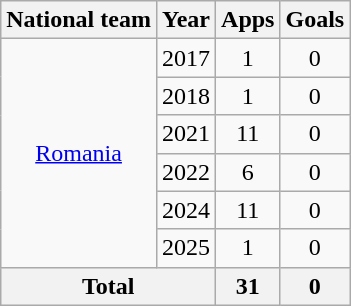<table class="wikitable" style="text-align:center">
<tr>
<th>National team</th>
<th>Year</th>
<th>Apps</th>
<th>Goals</th>
</tr>
<tr>
<td rowspan="6"><a href='#'>Romania</a></td>
<td>2017</td>
<td>1</td>
<td>0</td>
</tr>
<tr>
<td>2018</td>
<td>1</td>
<td>0</td>
</tr>
<tr>
<td>2021</td>
<td>11</td>
<td>0</td>
</tr>
<tr>
<td>2022</td>
<td>6</td>
<td>0</td>
</tr>
<tr>
<td>2024</td>
<td>11</td>
<td>0</td>
</tr>
<tr>
<td>2025</td>
<td>1</td>
<td>0</td>
</tr>
<tr>
<th colspan=2>Total</th>
<th>31</th>
<th>0</th>
</tr>
</table>
